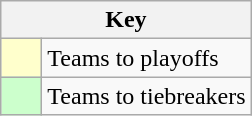<table class="wikitable" style="text-align: center;">
<tr>
<th colspan=2>Key</th>
</tr>
<tr>
<td style="background:#ffffcc; width:20px;"></td>
<td align=left>Teams to playoffs</td>
</tr>
<tr>
<td style="background:#ccffcc; width:20px;"></td>
<td align=left>Teams to tiebreakers</td>
</tr>
</table>
